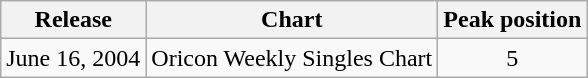<table class="wikitable">
<tr>
<th>Release</th>
<th>Chart</th>
<th>Peak position</th>
</tr>
<tr>
<td>June 16, 2004</td>
<td>Oricon Weekly Singles Chart</td>
<td align="center">5</td>
</tr>
</table>
